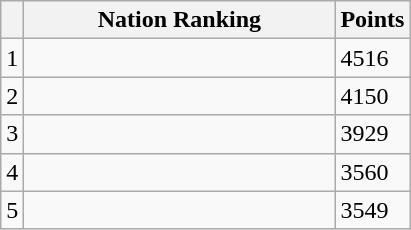<table class="wikitable col3right">
<tr>
<th></th>
<th style="width:200px; white-space:nowrap;">Nation Ranking</th>
<th style="width:20px;">Points</th>
</tr>
<tr>
<td>1</td>
<td></td>
<td>4516</td>
</tr>
<tr>
<td>2</td>
<td></td>
<td>4150</td>
</tr>
<tr>
<td>3</td>
<td></td>
<td>3929</td>
</tr>
<tr>
<td>4</td>
<td></td>
<td>3560</td>
</tr>
<tr>
<td>5</td>
<td></td>
<td>3549</td>
</tr>
</table>
